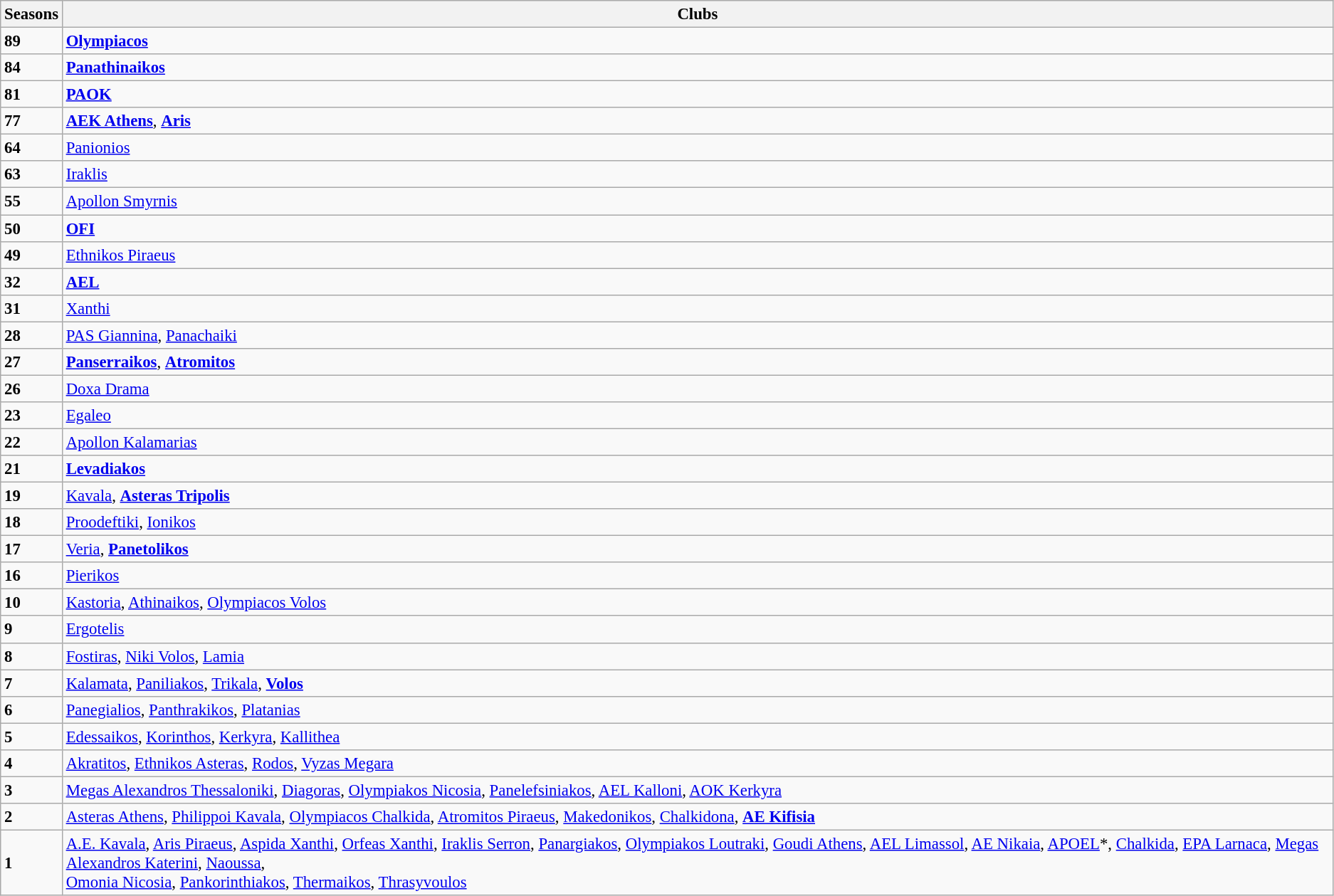<table class="wikitable" style="font-size:95%">
<tr>
<th>Seasons</th>
<th>Clubs</th>
</tr>
<tr>
<td><strong>89</strong></td>
<td><strong><a href='#'>Olympiacos</a></strong></td>
</tr>
<tr>
<td><strong>84</strong></td>
<td><strong><a href='#'>Panathinaikos</a></strong></td>
</tr>
<tr>
<td><strong>81</strong></td>
<td><strong><a href='#'>PAOK</a></strong></td>
</tr>
<tr>
<td><strong>77</strong></td>
<td><strong><a href='#'>AEK Athens</a></strong>, <strong><a href='#'>Aris</a></strong></td>
</tr>
<tr>
<td><strong>64</strong></td>
<td><a href='#'>Panionios</a></td>
</tr>
<tr>
<td><strong>63</strong></td>
<td><a href='#'>Iraklis</a></td>
</tr>
<tr>
<td><strong>55</strong></td>
<td><a href='#'>Apollon Smyrnis</a></td>
</tr>
<tr>
<td><strong>50</strong></td>
<td><strong><a href='#'>OFI</a></strong></td>
</tr>
<tr>
<td><strong>49</strong></td>
<td><a href='#'>Ethnikos Piraeus</a></td>
</tr>
<tr>
<td><strong>32</strong></td>
<td><strong><a href='#'>AEL</a></strong></td>
</tr>
<tr>
<td><strong>31</strong></td>
<td><a href='#'>Xanthi</a></td>
</tr>
<tr>
<td><strong>28</strong></td>
<td><a href='#'>PAS Giannina</a>, <a href='#'>Panachaiki</a></td>
</tr>
<tr>
<td><strong>27</strong></td>
<td><strong><a href='#'>Panserraikos</a></strong>, <strong><a href='#'>Atromitos</a></strong></td>
</tr>
<tr>
<td><strong>26</strong></td>
<td><a href='#'>Doxa Drama</a></td>
</tr>
<tr>
<td><strong>23</strong></td>
<td><a href='#'>Egaleo</a></td>
</tr>
<tr>
<td><strong>22</strong></td>
<td><a href='#'>Apollon Kalamarias</a></td>
</tr>
<tr>
<td><strong>21</strong></td>
<td><strong><a href='#'>Levadiakos</a></strong></td>
</tr>
<tr>
<td><strong>19</strong></td>
<td><a href='#'>Kavala</a>, <strong><a href='#'>Asteras Tripolis</a></strong></td>
</tr>
<tr>
<td><strong>18</strong></td>
<td><a href='#'>Proodeftiki</a>, <a href='#'>Ionikos</a></td>
</tr>
<tr>
<td><strong>17</strong></td>
<td><a href='#'>Veria</a>, <strong><a href='#'>Panetolikos</a></strong></td>
</tr>
<tr>
<td><strong>16</strong></td>
<td><a href='#'>Pierikos</a></td>
</tr>
<tr>
<td><strong>10</strong></td>
<td><a href='#'>Kastoria</a>, <a href='#'>Athinaikos</a>, <a href='#'>Olympiacos Volos</a></td>
</tr>
<tr>
<td><strong>9</strong></td>
<td><a href='#'>Ergotelis</a></td>
</tr>
<tr>
<td><strong>8</strong></td>
<td><a href='#'>Fostiras</a>, <a href='#'>Niki Volos</a>, <a href='#'>Lamia</a></td>
</tr>
<tr>
<td><strong>7</strong></td>
<td><a href='#'>Kalamata</a>, <a href='#'>Paniliakos</a>, <a href='#'>Trikala</a>, <strong><a href='#'>Volos</a></strong></td>
</tr>
<tr>
<td><strong>6</strong></td>
<td><a href='#'>Panegialios</a>, <a href='#'>Panthrakikos</a>, <a href='#'>Platanias</a></td>
</tr>
<tr>
<td><strong>5</strong></td>
<td><a href='#'>Edessaikos</a>, <a href='#'>Korinthos</a>, <a href='#'>Kerkyra</a>, <a href='#'>Kallithea</a></td>
</tr>
<tr>
<td><strong>4</strong></td>
<td><a href='#'>Akratitos</a>, <a href='#'>Ethnikos Asteras</a>, <a href='#'>Rodos</a>, <a href='#'>Vyzas Megara</a></td>
</tr>
<tr>
<td><strong>3</strong></td>
<td><a href='#'>Megas Alexandros Thessaloniki</a>, <a href='#'>Diagoras</a>, <a href='#'>Olympiakos Nicosia</a>, <a href='#'>Panelefsiniakos</a>, <a href='#'>AEL Kalloni</a>, <a href='#'>AOK Kerkyra</a></td>
</tr>
<tr>
<td><strong>2</strong></td>
<td><a href='#'>Asteras Athens</a>, <a href='#'>Philippoi Kavala</a>, <a href='#'>Olympiacos Chalkida</a>, <a href='#'>Atromitos Piraeus</a>, <a href='#'>Makedonikos</a>, <a href='#'>Chalkidona</a>, <strong><a href='#'>AE Kifisia</a></strong></td>
</tr>
<tr>
<td><strong>1</strong></td>
<td><a href='#'>A.E. Kavala</a>, <a href='#'>Aris Piraeus</a>, <a href='#'>Aspida Xanthi</a>, <a href='#'>Orfeas Xanthi</a>, <a href='#'>Iraklis Serron</a>, <a href='#'>Panargiakos</a>, <a href='#'>Olympiakos Loutraki</a>, <a href='#'>Goudi Athens</a>, <a href='#'>AEL Limassol</a>, <a href='#'>AE Nikaia</a>, <a href='#'>APOEL</a>*, <a href='#'>Chalkida</a>, <a href='#'>EPA Larnaca</a>, <a href='#'>Megas Alexandros Katerini</a>, <a href='#'>Naoussa</a>,<br><a href='#'>Omonia Nicosia</a>, <a href='#'>Pankorinthiakos</a>, <a href='#'>Thermaikos</a>, <a href='#'>Thrasyvoulos</a></td>
</tr>
</table>
